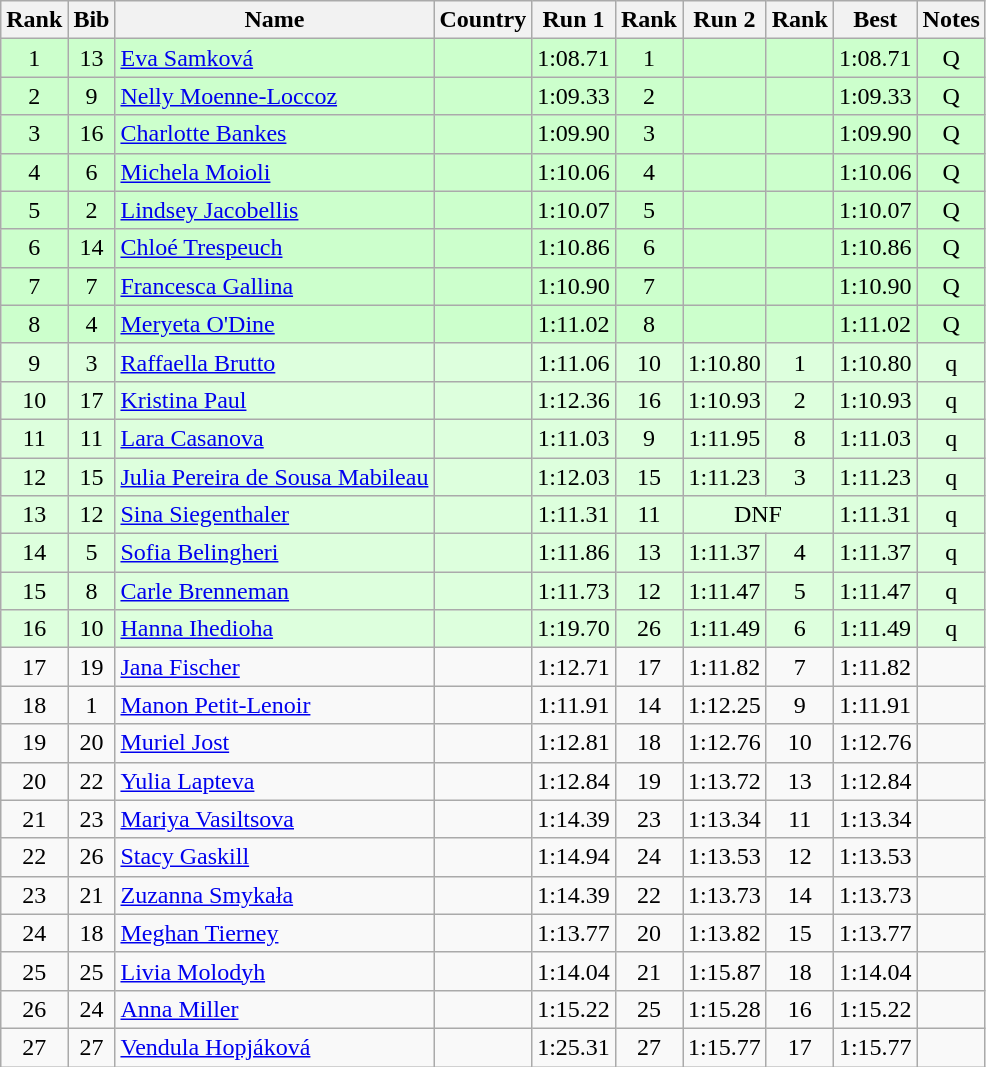<table class="wikitable sortable" style="text-align:center">
<tr>
<th>Rank</th>
<th>Bib</th>
<th>Name</th>
<th>Country</th>
<th>Run 1</th>
<th>Rank</th>
<th>Run 2</th>
<th>Rank</th>
<th>Best</th>
<th>Notes</th>
</tr>
<tr bgcolor=ccffcc>
<td>1</td>
<td>13</td>
<td align=left><a href='#'>Eva Samková</a></td>
<td align=left></td>
<td>1:08.71</td>
<td>1</td>
<td></td>
<td></td>
<td>1:08.71</td>
<td>Q</td>
</tr>
<tr bgcolor=ccffcc>
<td>2</td>
<td>9</td>
<td align=left><a href='#'>Nelly Moenne-Loccoz</a></td>
<td align=left></td>
<td>1:09.33</td>
<td>2</td>
<td></td>
<td></td>
<td>1:09.33</td>
<td>Q</td>
</tr>
<tr bgcolor=ccffcc>
<td>3</td>
<td>16</td>
<td align=left><a href='#'>Charlotte Bankes</a></td>
<td align=left></td>
<td>1:09.90</td>
<td>3</td>
<td></td>
<td></td>
<td>1:09.90</td>
<td>Q</td>
</tr>
<tr bgcolor=ccffcc>
<td>4</td>
<td>6</td>
<td align=left><a href='#'>Michela Moioli</a></td>
<td align=left></td>
<td>1:10.06</td>
<td>4</td>
<td></td>
<td></td>
<td>1:10.06</td>
<td>Q</td>
</tr>
<tr bgcolor=ccffcc>
<td>5</td>
<td>2</td>
<td align=left><a href='#'>Lindsey Jacobellis</a></td>
<td align=left></td>
<td>1:10.07</td>
<td>5</td>
<td></td>
<td></td>
<td>1:10.07</td>
<td>Q</td>
</tr>
<tr bgcolor=ccffcc>
<td>6</td>
<td>14</td>
<td align=left><a href='#'>Chloé Trespeuch</a></td>
<td align=left></td>
<td>1:10.86</td>
<td>6</td>
<td></td>
<td></td>
<td>1:10.86</td>
<td>Q</td>
</tr>
<tr bgcolor=ccffcc>
<td>7</td>
<td>7</td>
<td align=left><a href='#'>Francesca Gallina</a></td>
<td align=left></td>
<td>1:10.90</td>
<td>7</td>
<td></td>
<td></td>
<td>1:10.90</td>
<td>Q</td>
</tr>
<tr bgcolor=ccffcc>
<td>8</td>
<td>4</td>
<td align=left><a href='#'>Meryeta O'Dine</a></td>
<td align=left></td>
<td>1:11.02</td>
<td>8</td>
<td></td>
<td></td>
<td>1:11.02</td>
<td>Q</td>
</tr>
<tr bgcolor=ddffdd>
<td>9</td>
<td>3</td>
<td align=left><a href='#'>Raffaella Brutto</a></td>
<td align=left></td>
<td>1:11.06</td>
<td>10</td>
<td>1:10.80</td>
<td>1</td>
<td>1:10.80</td>
<td>q</td>
</tr>
<tr bgcolor=ddffdd>
<td>10</td>
<td>17</td>
<td align=left><a href='#'>Kristina Paul</a></td>
<td align=left></td>
<td>1:12.36</td>
<td>16</td>
<td>1:10.93</td>
<td>2</td>
<td>1:10.93</td>
<td>q</td>
</tr>
<tr bgcolor=ddffdd>
<td>11</td>
<td>11</td>
<td align=left><a href='#'>Lara Casanova</a></td>
<td align=left></td>
<td>1:11.03</td>
<td>9</td>
<td>1:11.95</td>
<td>8</td>
<td>1:11.03</td>
<td>q</td>
</tr>
<tr bgcolor=ddffdd>
<td>12</td>
<td>15</td>
<td align=left><a href='#'>Julia Pereira de Sousa Mabileau</a></td>
<td align=left></td>
<td>1:12.03</td>
<td>15</td>
<td>1:11.23</td>
<td>3</td>
<td>1:11.23</td>
<td>q</td>
</tr>
<tr bgcolor=ddffdd>
<td>13</td>
<td>12</td>
<td align=left><a href='#'>Sina Siegenthaler</a></td>
<td align=left></td>
<td>1:11.31</td>
<td>11</td>
<td colspan=2>DNF</td>
<td>1:11.31</td>
<td>q</td>
</tr>
<tr bgcolor=ddffdd>
<td>14</td>
<td>5</td>
<td align=left><a href='#'>Sofia Belingheri</a></td>
<td align=left></td>
<td>1:11.86</td>
<td>13</td>
<td>1:11.37</td>
<td>4</td>
<td>1:11.37</td>
<td>q</td>
</tr>
<tr bgcolor=ddffdd>
<td>15</td>
<td>8</td>
<td align=left><a href='#'>Carle Brenneman</a></td>
<td align=left></td>
<td>1:11.73</td>
<td>12</td>
<td>1:11.47</td>
<td>5</td>
<td>1:11.47</td>
<td>q</td>
</tr>
<tr bgcolor=ddffdd>
<td>16</td>
<td>10</td>
<td align=left><a href='#'>Hanna Ihedioha</a></td>
<td align=left></td>
<td>1:19.70</td>
<td>26</td>
<td>1:11.49</td>
<td>6</td>
<td>1:11.49</td>
<td>q</td>
</tr>
<tr>
<td>17</td>
<td>19</td>
<td align=left><a href='#'>Jana Fischer</a></td>
<td align=left></td>
<td>1:12.71</td>
<td>17</td>
<td>1:11.82</td>
<td>7</td>
<td>1:11.82</td>
<td></td>
</tr>
<tr>
<td>18</td>
<td>1</td>
<td align=left><a href='#'>Manon Petit-Lenoir</a></td>
<td align=left></td>
<td>1:11.91</td>
<td>14</td>
<td>1:12.25</td>
<td>9</td>
<td>1:11.91</td>
<td></td>
</tr>
<tr>
<td>19</td>
<td>20</td>
<td align=left><a href='#'>Muriel Jost</a></td>
<td align=left></td>
<td>1:12.81</td>
<td>18</td>
<td>1:12.76</td>
<td>10</td>
<td>1:12.76</td>
<td></td>
</tr>
<tr>
<td>20</td>
<td>22</td>
<td align=left><a href='#'>Yulia Lapteva</a></td>
<td align=left></td>
<td>1:12.84</td>
<td>19</td>
<td>1:13.72</td>
<td>13</td>
<td>1:12.84</td>
<td></td>
</tr>
<tr>
<td>21</td>
<td>23</td>
<td align=left><a href='#'>Mariya Vasiltsova</a></td>
<td align=left></td>
<td>1:14.39</td>
<td>23</td>
<td>1:13.34</td>
<td>11</td>
<td>1:13.34</td>
<td></td>
</tr>
<tr>
<td>22</td>
<td>26</td>
<td align=left><a href='#'>Stacy Gaskill</a></td>
<td align=left></td>
<td>1:14.94</td>
<td>24</td>
<td>1:13.53</td>
<td>12</td>
<td>1:13.53</td>
<td></td>
</tr>
<tr>
<td>23</td>
<td>21</td>
<td align=left><a href='#'>Zuzanna Smykała</a></td>
<td align=left></td>
<td>1:14.39</td>
<td>22</td>
<td>1:13.73</td>
<td>14</td>
<td>1:13.73</td>
<td></td>
</tr>
<tr>
<td>24</td>
<td>18</td>
<td align=left><a href='#'>Meghan Tierney</a></td>
<td align=left></td>
<td>1:13.77</td>
<td>20</td>
<td>1:13.82</td>
<td>15</td>
<td>1:13.77</td>
<td></td>
</tr>
<tr>
<td>25</td>
<td>25</td>
<td align=left><a href='#'>Livia Molodyh</a></td>
<td align=left></td>
<td>1:14.04</td>
<td>21</td>
<td>1:15.87</td>
<td>18</td>
<td>1:14.04</td>
<td></td>
</tr>
<tr>
<td>26</td>
<td>24</td>
<td align=left><a href='#'>Anna Miller</a></td>
<td align=left></td>
<td>1:15.22</td>
<td>25</td>
<td>1:15.28</td>
<td>16</td>
<td>1:15.22</td>
<td></td>
</tr>
<tr>
<td>27</td>
<td>27</td>
<td align=left><a href='#'>Vendula Hopjáková</a></td>
<td align=left></td>
<td>1:25.31</td>
<td>27</td>
<td>1:15.77</td>
<td>17</td>
<td>1:15.77</td>
<td></td>
</tr>
</table>
